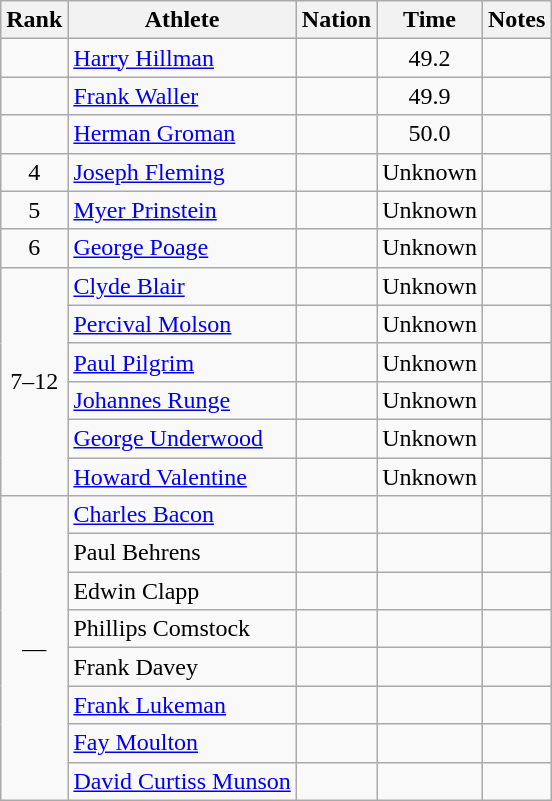<table class="wikitable sortable" style="text-align:center">
<tr>
<th>Rank</th>
<th>Athlete</th>
<th>Nation</th>
<th>Time</th>
<th>Notes</th>
</tr>
<tr>
<td></td>
<td align=left data-sort-value="Hillman, Harry"><a href='#'>Harry Hillman</a></td>
<td align=left></td>
<td>49.2</td>
<td></td>
</tr>
<tr>
<td></td>
<td align=left data-sort-value="Waller, Frank"><a href='#'>Frank Waller</a></td>
<td align=left></td>
<td>49.9</td>
<td></td>
</tr>
<tr>
<td></td>
<td align=left data-sort-value="Groman, Herman"><a href='#'>Herman Groman</a></td>
<td align=left></td>
<td>50.0</td>
<td></td>
</tr>
<tr>
<td>4</td>
<td align=left data-sort-value="Fleming, Joseph"><a href='#'>Joseph Fleming</a></td>
<td align=left></td>
<td data-sort-value=88.8>Unknown</td>
<td></td>
</tr>
<tr>
<td>5</td>
<td align=left data-sort-value="Prinstein, Myer"><a href='#'>Myer Prinstein</a></td>
<td align=left></td>
<td data-sort-value=88.8>Unknown</td>
<td></td>
</tr>
<tr>
<td>6</td>
<td align=left data-sort-value="Poage, George"><a href='#'>George Poage</a></td>
<td align=left></td>
<td data-sort-value=88.8>Unknown</td>
<td></td>
</tr>
<tr>
<td rowspan=6 data-sort-value=7>7–12</td>
<td align=left data-sort-value="Blair, Clyde"><a href='#'>Clyde Blair</a></td>
<td align=left></td>
<td data-sort-value=88.8>Unknown</td>
<td></td>
</tr>
<tr>
<td align=left data-sort-value="Molson, Percival"><a href='#'>Percival Molson</a></td>
<td align=left></td>
<td data-sort-value=88.8>Unknown</td>
<td></td>
</tr>
<tr>
<td align=left data-sort-value="Pilgrim, Paul"><a href='#'>Paul Pilgrim</a></td>
<td align=left></td>
<td data-sort-value=88.8>Unknown</td>
<td></td>
</tr>
<tr>
<td align=left data-sort-value="Runge, Johannes"><a href='#'>Johannes Runge</a></td>
<td align=left></td>
<td data-sort-value=88.8>Unknown</td>
<td></td>
</tr>
<tr>
<td align=left data-sort-value="Underwood, George"><a href='#'>George Underwood</a></td>
<td align=left></td>
<td data-sort-value=88.8>Unknown</td>
<td></td>
</tr>
<tr>
<td align=left data-sort-value="Valentine, Howard"><a href='#'>Howard Valentine</a></td>
<td align=left></td>
<td data-sort-value=88.8>Unknown</td>
<td></td>
</tr>
<tr>
<td rowspan=8 data-sort-value=13>—</td>
<td align=left data-sort-value=Bacon><a href='#'>Charles Bacon</a></td>
<td align=left></td>
<td data-sort-value=99.9></td>
<td></td>
</tr>
<tr>
<td align=left data-sort-value=Behrens>Paul Behrens</td>
<td align=left></td>
<td data-sort-value=99.9></td>
<td></td>
</tr>
<tr>
<td align=left data-sort-value=Clapp>Edwin Clapp</td>
<td align=left></td>
<td data-sort-value=99.9></td>
<td></td>
</tr>
<tr>
<td align=left data-sort-value=Comstock>Phillips Comstock</td>
<td align=left></td>
<td data-sort-value=99.9></td>
<td></td>
</tr>
<tr>
<td align=left data-sort-value=Davey>Frank Davey</td>
<td align=left></td>
<td data-sort-value=99.9></td>
<td></td>
</tr>
<tr>
<td align=left data-sort-value=Lukeman><a href='#'>Frank Lukeman</a></td>
<td align=left></td>
<td data-sort-value=99.9></td>
<td></td>
</tr>
<tr>
<td align=left data-sort-value=Moulton><a href='#'>Fay Moulton</a></td>
<td align=left></td>
<td data-sort-value=99.9></td>
<td></td>
</tr>
<tr>
<td align=left data-sort-value=Munson><a href='#'>David Curtiss Munson</a></td>
<td align=left></td>
<td data-sort-value=99.9></td>
<td></td>
</tr>
</table>
